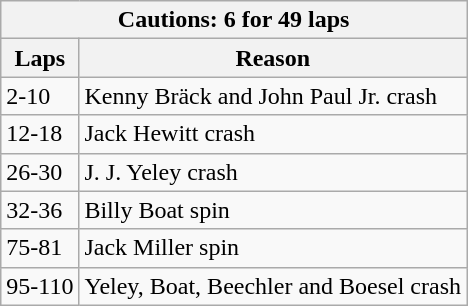<table class="wikitable">
<tr>
<th colspan=2>Cautions: 6 for 49 laps</th>
</tr>
<tr>
<th>Laps</th>
<th>Reason</th>
</tr>
<tr>
<td>2-10</td>
<td>Kenny Bräck and John Paul Jr. crash</td>
</tr>
<tr>
<td>12-18</td>
<td>Jack Hewitt crash</td>
</tr>
<tr>
<td>26-30</td>
<td>J. J. Yeley crash</td>
</tr>
<tr>
<td>32-36</td>
<td>Billy Boat spin</td>
</tr>
<tr>
<td>75-81</td>
<td>Jack Miller spin</td>
</tr>
<tr>
<td>95-110</td>
<td>Yeley, Boat, Beechler and Boesel crash</td>
</tr>
</table>
